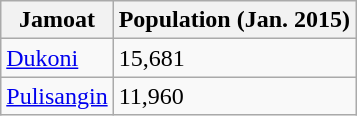<table class="wikitable" sortable">
<tr>
<th>Jamoat</th>
<th>Population (Jan. 2015)</th>
</tr>
<tr>
<td><a href='#'>Dukoni</a></td>
<td>15,681</td>
</tr>
<tr>
<td><a href='#'>Pulisangin</a></td>
<td>11,960</td>
</tr>
</table>
